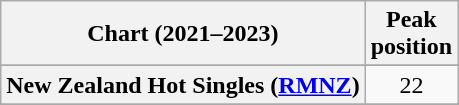<table class="wikitable sortable plainrowheaders" style="text-align:center">
<tr>
<th scope="col">Chart (2021–2023)</th>
<th scope="col">Peak<br>position</th>
</tr>
<tr>
</tr>
<tr>
</tr>
<tr>
</tr>
<tr>
</tr>
<tr>
<th scope="row">New Zealand Hot Singles (<a href='#'>RMNZ</a>)</th>
<td>22</td>
</tr>
<tr>
</tr>
<tr>
</tr>
<tr>
</tr>
<tr>
</tr>
<tr>
</tr>
</table>
